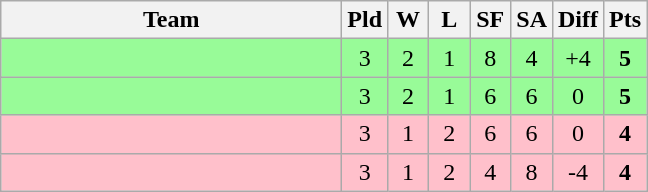<table class=wikitable style="text-align:center">
<tr>
<th width=220>Team</th>
<th width=20>Pld</th>
<th width=20>W</th>
<th width=20>L</th>
<th width=20>SF</th>
<th width=20>SA</th>
<th width=20>Diff</th>
<th width=20>Pts</th>
</tr>
<tr style="background: #98fb98">
<td align=left></td>
<td>3</td>
<td>2</td>
<td>1</td>
<td>8</td>
<td>4</td>
<td>+4</td>
<td><strong>5</strong></td>
</tr>
<tr style="background: #98fb98">
<td align=left></td>
<td>3</td>
<td>2</td>
<td>1</td>
<td>6</td>
<td>6</td>
<td>0</td>
<td><strong>5</strong></td>
</tr>
<tr style="background: pink">
<td align=left></td>
<td>3</td>
<td>1</td>
<td>2</td>
<td>6</td>
<td>6</td>
<td>0</td>
<td><strong>4</strong></td>
</tr>
<tr style="background: pink">
<td align=left></td>
<td>3</td>
<td>1</td>
<td>2</td>
<td>4</td>
<td>8</td>
<td>-4</td>
<td><strong>4</strong></td>
</tr>
</table>
